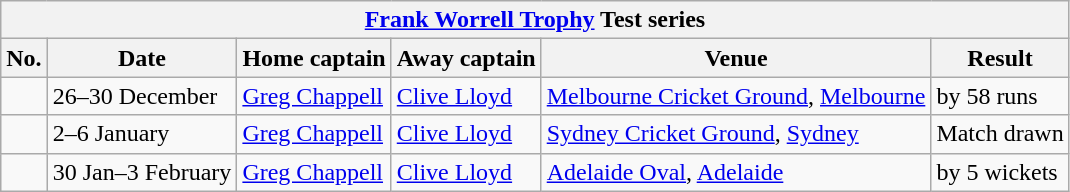<table class="wikitable">
<tr>
<th colspan="9"><a href='#'>Frank Worrell Trophy</a> Test series</th>
</tr>
<tr>
<th>No.</th>
<th>Date</th>
<th>Home captain</th>
<th>Away captain</th>
<th>Venue</th>
<th>Result</th>
</tr>
<tr>
<td></td>
<td>26–30 December</td>
<td><a href='#'>Greg Chappell</a></td>
<td><a href='#'>Clive Lloyd</a></td>
<td><a href='#'>Melbourne Cricket Ground</a>, <a href='#'>Melbourne</a></td>
<td> by 58 runs</td>
</tr>
<tr>
<td></td>
<td>2–6 January</td>
<td><a href='#'>Greg Chappell</a></td>
<td><a href='#'>Clive Lloyd</a></td>
<td><a href='#'>Sydney Cricket Ground</a>, <a href='#'>Sydney</a></td>
<td>Match drawn</td>
</tr>
<tr>
<td></td>
<td>30 Jan–3 February</td>
<td><a href='#'>Greg Chappell</a></td>
<td><a href='#'>Clive Lloyd</a></td>
<td><a href='#'>Adelaide Oval</a>, <a href='#'>Adelaide</a></td>
<td> by 5 wickets</td>
</tr>
</table>
